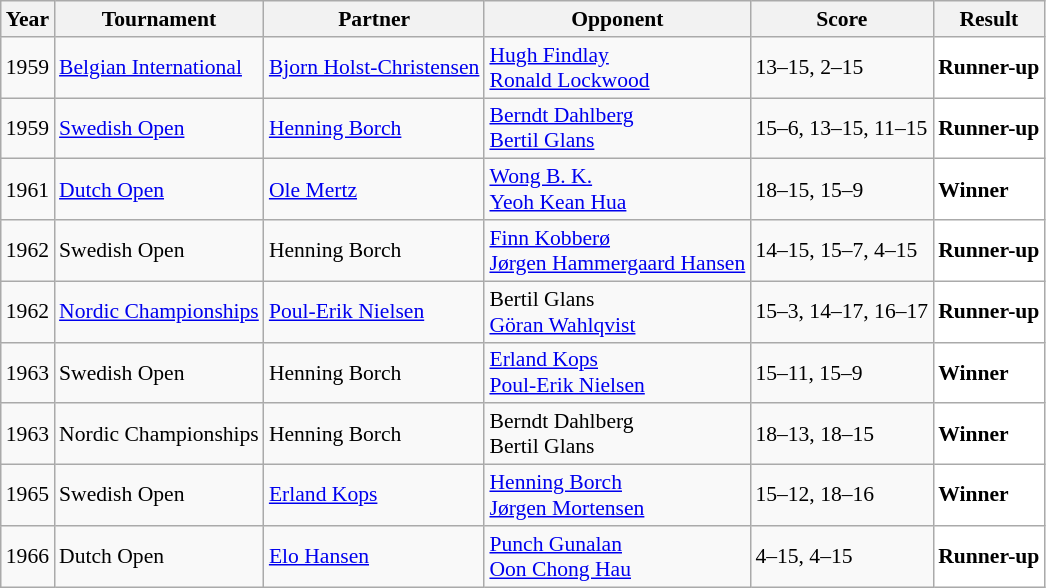<table class="sortable wikitable" style="font-size: 90%;">
<tr>
<th>Year</th>
<th>Tournament</th>
<th>Partner</th>
<th>Opponent</th>
<th>Score</th>
<th>Result</th>
</tr>
<tr>
<td align="center">1959</td>
<td><a href='#'>Belgian International</a></td>
<td> <a href='#'>Bjorn Holst-Christensen</a></td>
<td> <a href='#'>Hugh Findlay</a><br> <a href='#'>Ronald Lockwood</a></td>
<td>13–15, 2–15</td>
<td style="text-align:left; background: white"> <strong>Runner-up</strong></td>
</tr>
<tr>
<td align="center">1959</td>
<td><a href='#'>Swedish Open</a></td>
<td> <a href='#'>Henning Borch</a></td>
<td> <a href='#'>Berndt Dahlberg</a><br> <a href='#'>Bertil Glans</a></td>
<td>15–6, 13–15, 11–15</td>
<td style="text-align:left; background:white"> <strong>Runner-up</strong></td>
</tr>
<tr>
<td align="center">1961</td>
<td><a href='#'>Dutch Open</a></td>
<td> <a href='#'>Ole Mertz</a></td>
<td> <a href='#'>Wong B. K.</a><br> <a href='#'>Yeoh Kean Hua</a></td>
<td>18–15, 15–9</td>
<td style="text-align:left; background:white"> <strong>Winner</strong></td>
</tr>
<tr>
<td align="center">1962</td>
<td>Swedish Open</td>
<td> Henning Borch</td>
<td> <a href='#'>Finn Kobberø</a><br> <a href='#'>Jørgen Hammergaard Hansen</a></td>
<td>14–15, 15–7, 4–15</td>
<td style="text-align:left; background: white"> <strong>Runner-up</strong></td>
</tr>
<tr>
<td align="center">1962</td>
<td><a href='#'>Nordic Championships</a></td>
<td> <a href='#'>Poul-Erik Nielsen</a></td>
<td> Bertil Glans<br> <a href='#'>Göran Wahlqvist</a></td>
<td>15–3, 14–17, 16–17</td>
<td style="text-align:left; background: white"> <strong>Runner-up</strong></td>
</tr>
<tr>
<td align="center">1963</td>
<td>Swedish Open</td>
<td> Henning Borch</td>
<td> <a href='#'>Erland Kops</a><br> <a href='#'>Poul-Erik Nielsen</a></td>
<td>15–11, 15–9</td>
<td style="text-align:left; background:white"> <strong>Winner</strong></td>
</tr>
<tr>
<td align="center">1963</td>
<td>Nordic Championships</td>
<td> Henning Borch</td>
<td> Berndt Dahlberg<br> Bertil Glans</td>
<td>18–13, 18–15</td>
<td style="text-align:left; background:white"> <strong>Winner</strong></td>
</tr>
<tr>
<td align="center">1965</td>
<td>Swedish Open</td>
<td> <a href='#'>Erland Kops</a></td>
<td> <a href='#'>Henning Borch</a><br> <a href='#'>Jørgen Mortensen</a></td>
<td>15–12, 18–16</td>
<td style="text-align:left; background:white"> <strong>Winner</strong></td>
</tr>
<tr>
<td align="center">1966</td>
<td>Dutch Open</td>
<td> <a href='#'>Elo Hansen</a></td>
<td> <a href='#'>Punch Gunalan</a><br> <a href='#'>Oon Chong Hau</a></td>
<td>4–15, 4–15</td>
<td style="text-align:left; background:white"> <strong>Runner-up</strong></td>
</tr>
</table>
